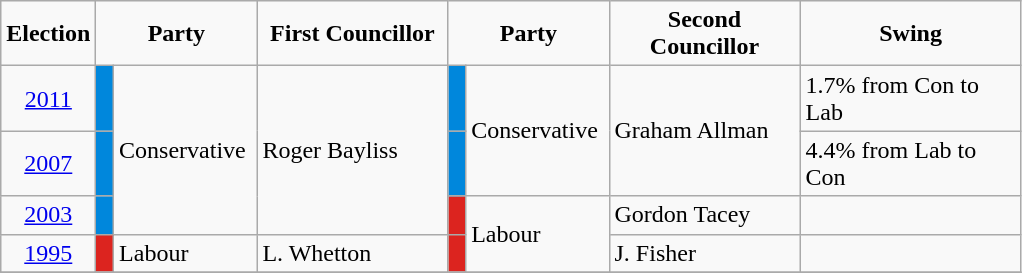<table class="wikitable" border="1">
<tr>
<td width=50 align="center"><strong>Election</strong></td>
<td width=100 align="center" colspan="2"><strong>Party</strong></td>
<td width=120 align="center"><strong>First Councillor</strong></td>
<td width=100 align="center" colspan="2"><strong>Party</strong></td>
<td width=120 align="center"><strong>Second Councillor</strong></td>
<td width=140 align="center"><strong>Swing</strong></td>
</tr>
<tr>
<td align="center"><a href='#'>2011</a></td>
<td bgcolor="#0087DC"> </td>
<td rowspan="3">Conservative</td>
<td rowspan="3">Roger Bayliss</td>
<td bgcolor="#0087DC"> </td>
<td rowspan="2">Conservative</td>
<td rowspan="2">Graham Allman</td>
<td>1.7% from Con to Lab</td>
</tr>
<tr>
<td align="center"><a href='#'>2007</a></td>
<td bgcolor="#0087DC"> </td>
<td bgcolor="#0087DC"> </td>
<td>4.4% from Lab to Con</td>
</tr>
<tr>
<td align="center"><a href='#'>2003</a></td>
<td bgcolor="#0087DC"> </td>
<td bgcolor="#DC241f"> </td>
<td rowspan="2">Labour</td>
<td>Gordon Tacey</td>
<td></td>
</tr>
<tr>
<td align="center"><a href='#'>1995</a></td>
<td bgcolor="#DC241f"> </td>
<td>Labour</td>
<td>L. Whetton</td>
<td bgcolor="#DC241f"> </td>
<td>J. Fisher</td>
<td></td>
</tr>
<tr>
</tr>
</table>
